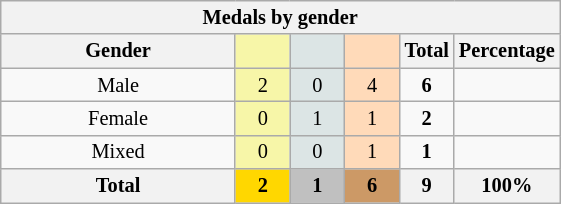<table class="wikitable" style=font-size:85%;float:center;text-align:center>
<tr>
<th colspan=6><strong>Medals by gender</strong></th>
</tr>
<tr>
<th width=150>Gender</th>
<th scope="col" width=30 style="background:#F7F6A8;"></th>
<th scope="col" width=30 style="background:#DCE5E5;"></th>
<th scope="col" width=30 style="background:#FFDAB9;"></th>
<th width=30>Total</th>
<th width=30>Percentage</th>
</tr>
<tr>
<td>Male</td>
<td bgcolor=F7F6A8>2</td>
<td bgcolor=DCE5E5>0</td>
<td bgcolor=FFDAB9>4</td>
<td><strong>6</strong></td>
<td></td>
</tr>
<tr>
<td>Female</td>
<td bgcolor=F7F6A8>0</td>
<td bgcolor=DCE5E5>1</td>
<td bgcolor=FFDAB9>1</td>
<td><strong>2</strong></td>
<td></td>
</tr>
<tr>
<td>Mixed</td>
<td bgcolor=F7F6A8>0</td>
<td bgcolor=DCE5E5>0</td>
<td bgcolor=FFDAB9>1</td>
<td><strong>1</strong></td>
<td></td>
</tr>
<tr>
<th>Total</th>
<th style=background:gold>2</th>
<th style=background:silver>1</th>
<th style=background:#c96>6</th>
<th>9</th>
<th>100%</th>
</tr>
</table>
